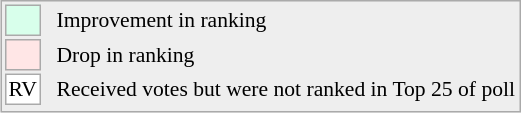<table align=right style="font-size:90%; border:1px solid #aaaaaa; white-space:nowrap; background:#eeeeee;">
<tr>
<td style="background:#d8ffeb; width:20px; border:1px solid #aaaaaa;"> </td>
<td rowspan=5> </td>
<td>Improvement in ranking</td>
</tr>
<tr>
<td style="background:#ffe6e6; width:20px; border:1px solid #aaaaaa;"> </td>
<td>Drop in ranking</td>
</tr>
<tr>
<td align=center style="width:20px; border:1px solid #aaaaaa; background:white;">RV</td>
<td>Received votes but were not ranked in Top 25 of poll</td>
</tr>
<tr>
</tr>
</table>
